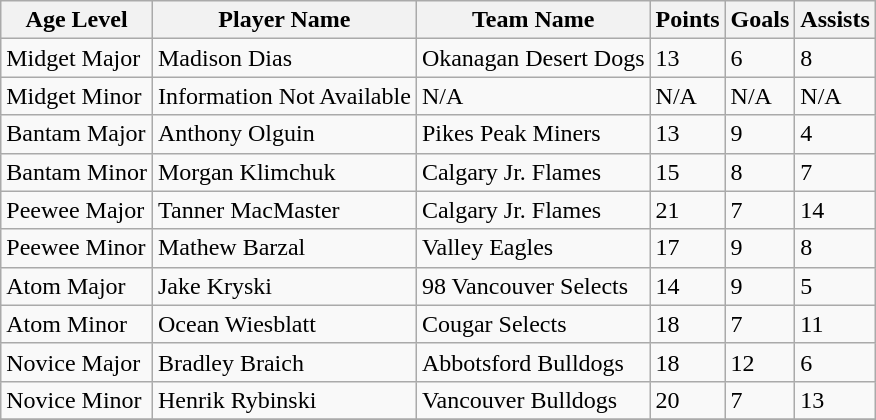<table class="wikitable">
<tr>
<th>Age Level</th>
<th>Player Name</th>
<th>Team Name</th>
<th>Points</th>
<th>Goals</th>
<th>Assists</th>
</tr>
<tr>
<td>Midget Major</td>
<td> Madison Dias</td>
<td> Okanagan Desert Dogs</td>
<td>13</td>
<td>6</td>
<td>8</td>
</tr>
<tr>
<td>Midget Minor</td>
<td>Information Not Available</td>
<td>N/A</td>
<td>N/A</td>
<td>N/A</td>
<td>N/A</td>
</tr>
<tr>
<td>Bantam Major</td>
<td> Anthony Olguin</td>
<td> Pikes Peak Miners</td>
<td>13</td>
<td>9</td>
<td>4</td>
</tr>
<tr>
<td>Bantam Minor</td>
<td> Morgan Klimchuk</td>
<td> Calgary Jr. Flames</td>
<td>15</td>
<td>8</td>
<td>7</td>
</tr>
<tr>
<td>Peewee Major</td>
<td> Tanner MacMaster</td>
<td> Calgary Jr. Flames</td>
<td>21</td>
<td>7</td>
<td>14</td>
</tr>
<tr>
<td>Peewee Minor</td>
<td> Mathew Barzal</td>
<td> Valley Eagles</td>
<td>17</td>
<td>9</td>
<td>8</td>
</tr>
<tr>
<td>Atom Major</td>
<td> Jake Kryski</td>
<td> 98 Vancouver Selects</td>
<td>14</td>
<td>9</td>
<td>5</td>
</tr>
<tr>
<td>Atom Minor</td>
<td> Ocean Wiesblatt</td>
<td>Cougar Selects</td>
<td>18</td>
<td>7</td>
<td>11</td>
</tr>
<tr>
<td>Novice Major</td>
<td> Bradley Braich</td>
<td> Abbotsford Bulldogs</td>
<td>18</td>
<td>12</td>
<td>6</td>
</tr>
<tr>
<td>Novice Minor</td>
<td> Henrik Rybinski</td>
<td> Vancouver Bulldogs</td>
<td>20</td>
<td>7</td>
<td>13</td>
</tr>
<tr>
</tr>
</table>
